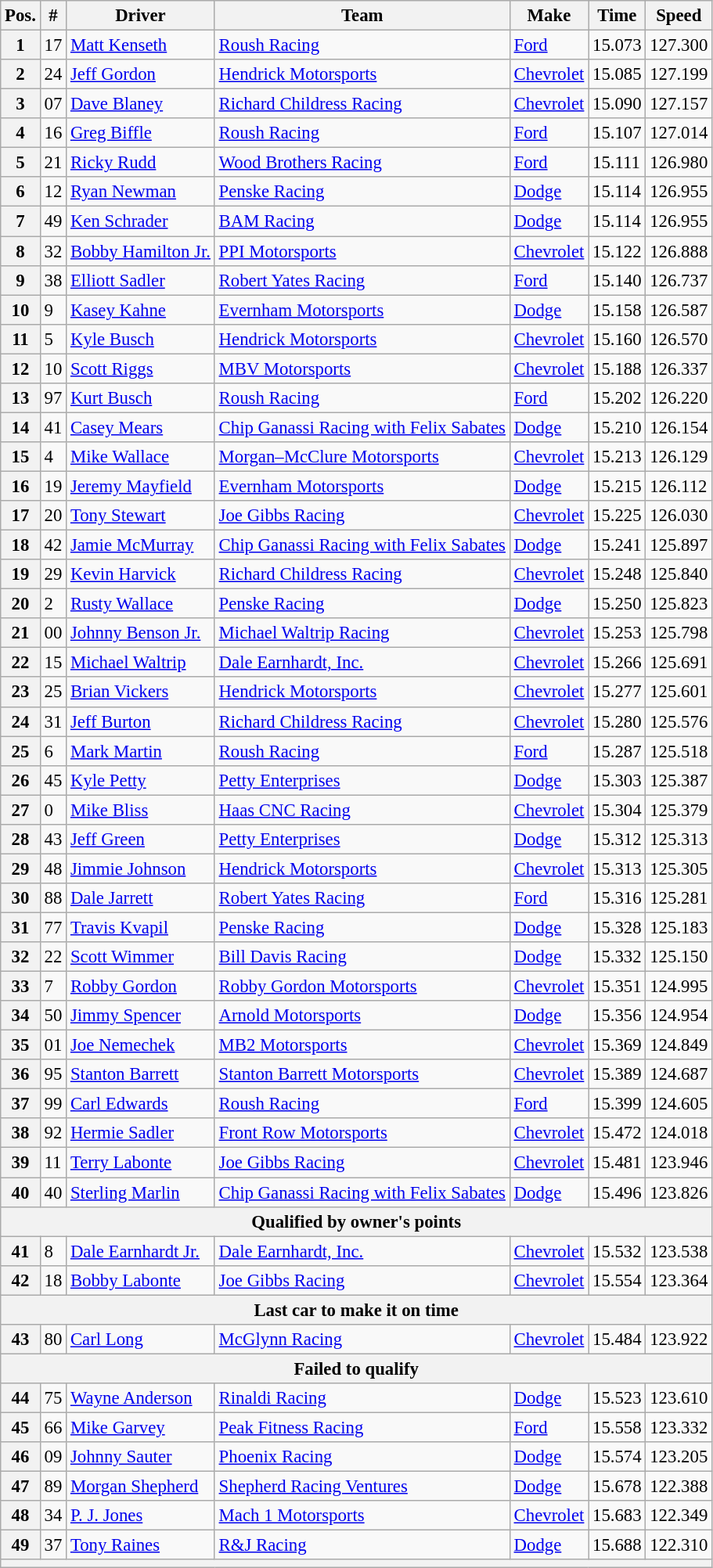<table class="wikitable" style="font-size:95%">
<tr>
<th>Pos.</th>
<th>#</th>
<th>Driver</th>
<th>Team</th>
<th>Make</th>
<th>Time</th>
<th>Speed</th>
</tr>
<tr>
<th>1</th>
<td>17</td>
<td><a href='#'>Matt Kenseth</a></td>
<td><a href='#'>Roush Racing</a></td>
<td><a href='#'>Ford</a></td>
<td>15.073</td>
<td>127.300</td>
</tr>
<tr>
<th>2</th>
<td>24</td>
<td><a href='#'>Jeff Gordon</a></td>
<td><a href='#'>Hendrick Motorsports</a></td>
<td><a href='#'>Chevrolet</a></td>
<td>15.085</td>
<td>127.199</td>
</tr>
<tr>
<th>3</th>
<td>07</td>
<td><a href='#'>Dave Blaney</a></td>
<td><a href='#'>Richard Childress Racing</a></td>
<td><a href='#'>Chevrolet</a></td>
<td>15.090</td>
<td>127.157</td>
</tr>
<tr>
<th>4</th>
<td>16</td>
<td><a href='#'>Greg Biffle</a></td>
<td><a href='#'>Roush Racing</a></td>
<td><a href='#'>Ford</a></td>
<td>15.107</td>
<td>127.014</td>
</tr>
<tr>
<th>5</th>
<td>21</td>
<td><a href='#'>Ricky Rudd</a></td>
<td><a href='#'>Wood Brothers Racing</a></td>
<td><a href='#'>Ford</a></td>
<td>15.111</td>
<td>126.980</td>
</tr>
<tr>
<th>6</th>
<td>12</td>
<td><a href='#'>Ryan Newman</a></td>
<td><a href='#'>Penske Racing</a></td>
<td><a href='#'>Dodge</a></td>
<td>15.114</td>
<td>126.955</td>
</tr>
<tr>
<th>7</th>
<td>49</td>
<td><a href='#'>Ken Schrader</a></td>
<td><a href='#'>BAM Racing</a></td>
<td><a href='#'>Dodge</a></td>
<td>15.114</td>
<td>126.955</td>
</tr>
<tr>
<th>8</th>
<td>32</td>
<td><a href='#'>Bobby Hamilton Jr.</a></td>
<td><a href='#'>PPI Motorsports</a></td>
<td><a href='#'>Chevrolet</a></td>
<td>15.122</td>
<td>126.888</td>
</tr>
<tr>
<th>9</th>
<td>38</td>
<td><a href='#'>Elliott Sadler</a></td>
<td><a href='#'>Robert Yates Racing</a></td>
<td><a href='#'>Ford</a></td>
<td>15.140</td>
<td>126.737</td>
</tr>
<tr>
<th>10</th>
<td>9</td>
<td><a href='#'>Kasey Kahne</a></td>
<td><a href='#'>Evernham Motorsports</a></td>
<td><a href='#'>Dodge</a></td>
<td>15.158</td>
<td>126.587</td>
</tr>
<tr>
<th>11</th>
<td>5</td>
<td><a href='#'>Kyle Busch</a></td>
<td><a href='#'>Hendrick Motorsports</a></td>
<td><a href='#'>Chevrolet</a></td>
<td>15.160</td>
<td>126.570</td>
</tr>
<tr>
<th>12</th>
<td>10</td>
<td><a href='#'>Scott Riggs</a></td>
<td><a href='#'>MBV Motorsports</a></td>
<td><a href='#'>Chevrolet</a></td>
<td>15.188</td>
<td>126.337</td>
</tr>
<tr>
<th>13</th>
<td>97</td>
<td><a href='#'>Kurt Busch</a></td>
<td><a href='#'>Roush Racing</a></td>
<td><a href='#'>Ford</a></td>
<td>15.202</td>
<td>126.220</td>
</tr>
<tr>
<th>14</th>
<td>41</td>
<td><a href='#'>Casey Mears</a></td>
<td><a href='#'>Chip Ganassi Racing with Felix Sabates</a></td>
<td><a href='#'>Dodge</a></td>
<td>15.210</td>
<td>126.154</td>
</tr>
<tr>
<th>15</th>
<td>4</td>
<td><a href='#'>Mike Wallace</a></td>
<td><a href='#'>Morgan–McClure Motorsports</a></td>
<td><a href='#'>Chevrolet</a></td>
<td>15.213</td>
<td>126.129</td>
</tr>
<tr>
<th>16</th>
<td>19</td>
<td><a href='#'>Jeremy Mayfield</a></td>
<td><a href='#'>Evernham Motorsports</a></td>
<td><a href='#'>Dodge</a></td>
<td>15.215</td>
<td>126.112</td>
</tr>
<tr>
<th>17</th>
<td>20</td>
<td><a href='#'>Tony Stewart</a></td>
<td><a href='#'>Joe Gibbs Racing</a></td>
<td><a href='#'>Chevrolet</a></td>
<td>15.225</td>
<td>126.030</td>
</tr>
<tr>
<th>18</th>
<td>42</td>
<td><a href='#'>Jamie McMurray</a></td>
<td><a href='#'>Chip Ganassi Racing with Felix Sabates</a></td>
<td><a href='#'>Dodge</a></td>
<td>15.241</td>
<td>125.897</td>
</tr>
<tr>
<th>19</th>
<td>29</td>
<td><a href='#'>Kevin Harvick</a></td>
<td><a href='#'>Richard Childress Racing</a></td>
<td><a href='#'>Chevrolet</a></td>
<td>15.248</td>
<td>125.840</td>
</tr>
<tr>
<th>20</th>
<td>2</td>
<td><a href='#'>Rusty Wallace</a></td>
<td><a href='#'>Penske Racing</a></td>
<td><a href='#'>Dodge</a></td>
<td>15.250</td>
<td>125.823</td>
</tr>
<tr>
<th>21</th>
<td>00</td>
<td><a href='#'>Johnny Benson Jr.</a></td>
<td><a href='#'>Michael Waltrip Racing</a></td>
<td><a href='#'>Chevrolet</a></td>
<td>15.253</td>
<td>125.798</td>
</tr>
<tr>
<th>22</th>
<td>15</td>
<td><a href='#'>Michael Waltrip</a></td>
<td><a href='#'>Dale Earnhardt, Inc.</a></td>
<td><a href='#'>Chevrolet</a></td>
<td>15.266</td>
<td>125.691</td>
</tr>
<tr>
<th>23</th>
<td>25</td>
<td><a href='#'>Brian Vickers</a></td>
<td><a href='#'>Hendrick Motorsports</a></td>
<td><a href='#'>Chevrolet</a></td>
<td>15.277</td>
<td>125.601</td>
</tr>
<tr>
<th>24</th>
<td>31</td>
<td><a href='#'>Jeff Burton</a></td>
<td><a href='#'>Richard Childress Racing</a></td>
<td><a href='#'>Chevrolet</a></td>
<td>15.280</td>
<td>125.576</td>
</tr>
<tr>
<th>25</th>
<td>6</td>
<td><a href='#'>Mark Martin</a></td>
<td><a href='#'>Roush Racing</a></td>
<td><a href='#'>Ford</a></td>
<td>15.287</td>
<td>125.518</td>
</tr>
<tr>
<th>26</th>
<td>45</td>
<td><a href='#'>Kyle Petty</a></td>
<td><a href='#'>Petty Enterprises</a></td>
<td><a href='#'>Dodge</a></td>
<td>15.303</td>
<td>125.387</td>
</tr>
<tr>
<th>27</th>
<td>0</td>
<td><a href='#'>Mike Bliss</a></td>
<td><a href='#'>Haas CNC Racing</a></td>
<td><a href='#'>Chevrolet</a></td>
<td>15.304</td>
<td>125.379</td>
</tr>
<tr>
<th>28</th>
<td>43</td>
<td><a href='#'>Jeff Green</a></td>
<td><a href='#'>Petty Enterprises</a></td>
<td><a href='#'>Dodge</a></td>
<td>15.312</td>
<td>125.313</td>
</tr>
<tr>
<th>29</th>
<td>48</td>
<td><a href='#'>Jimmie Johnson</a></td>
<td><a href='#'>Hendrick Motorsports</a></td>
<td><a href='#'>Chevrolet</a></td>
<td>15.313</td>
<td>125.305</td>
</tr>
<tr>
<th>30</th>
<td>88</td>
<td><a href='#'>Dale Jarrett</a></td>
<td><a href='#'>Robert Yates Racing</a></td>
<td><a href='#'>Ford</a></td>
<td>15.316</td>
<td>125.281</td>
</tr>
<tr>
<th>31</th>
<td>77</td>
<td><a href='#'>Travis Kvapil</a></td>
<td><a href='#'>Penske Racing</a></td>
<td><a href='#'>Dodge</a></td>
<td>15.328</td>
<td>125.183</td>
</tr>
<tr>
<th>32</th>
<td>22</td>
<td><a href='#'>Scott Wimmer</a></td>
<td><a href='#'>Bill Davis Racing</a></td>
<td><a href='#'>Dodge</a></td>
<td>15.332</td>
<td>125.150</td>
</tr>
<tr>
<th>33</th>
<td>7</td>
<td><a href='#'>Robby Gordon</a></td>
<td><a href='#'>Robby Gordon Motorsports</a></td>
<td><a href='#'>Chevrolet</a></td>
<td>15.351</td>
<td>124.995</td>
</tr>
<tr>
<th>34</th>
<td>50</td>
<td><a href='#'>Jimmy Spencer</a></td>
<td><a href='#'>Arnold Motorsports</a></td>
<td><a href='#'>Dodge</a></td>
<td>15.356</td>
<td>124.954</td>
</tr>
<tr>
<th>35</th>
<td>01</td>
<td><a href='#'>Joe Nemechek</a></td>
<td><a href='#'>MB2 Motorsports</a></td>
<td><a href='#'>Chevrolet</a></td>
<td>15.369</td>
<td>124.849</td>
</tr>
<tr>
<th>36</th>
<td>95</td>
<td><a href='#'>Stanton Barrett</a></td>
<td><a href='#'>Stanton Barrett Motorsports</a></td>
<td><a href='#'>Chevrolet</a></td>
<td>15.389</td>
<td>124.687</td>
</tr>
<tr>
<th>37</th>
<td>99</td>
<td><a href='#'>Carl Edwards</a></td>
<td><a href='#'>Roush Racing</a></td>
<td><a href='#'>Ford</a></td>
<td>15.399</td>
<td>124.605</td>
</tr>
<tr>
<th>38</th>
<td>92</td>
<td><a href='#'>Hermie Sadler</a></td>
<td><a href='#'>Front Row Motorsports</a></td>
<td><a href='#'>Chevrolet</a></td>
<td>15.472</td>
<td>124.018</td>
</tr>
<tr>
<th>39</th>
<td>11</td>
<td><a href='#'>Terry Labonte</a></td>
<td><a href='#'>Joe Gibbs Racing</a></td>
<td><a href='#'>Chevrolet</a></td>
<td>15.481</td>
<td>123.946</td>
</tr>
<tr>
<th>40</th>
<td>40</td>
<td><a href='#'>Sterling Marlin</a></td>
<td><a href='#'>Chip Ganassi Racing with Felix Sabates</a></td>
<td><a href='#'>Dodge</a></td>
<td>15.496</td>
<td>123.826</td>
</tr>
<tr>
<th colspan="7">Qualified by owner's points</th>
</tr>
<tr>
<th>41</th>
<td>8</td>
<td><a href='#'>Dale Earnhardt Jr.</a></td>
<td><a href='#'>Dale Earnhardt, Inc.</a></td>
<td><a href='#'>Chevrolet</a></td>
<td>15.532</td>
<td>123.538</td>
</tr>
<tr>
<th>42</th>
<td>18</td>
<td><a href='#'>Bobby Labonte</a></td>
<td><a href='#'>Joe Gibbs Racing</a></td>
<td><a href='#'>Chevrolet</a></td>
<td>15.554</td>
<td>123.364</td>
</tr>
<tr>
<th colspan="7">Last car to make it on time</th>
</tr>
<tr>
<th>43</th>
<td>80</td>
<td><a href='#'>Carl Long</a></td>
<td><a href='#'>McGlynn Racing</a></td>
<td><a href='#'>Chevrolet</a></td>
<td>15.484</td>
<td>123.922</td>
</tr>
<tr>
<th colspan="7">Failed to qualify</th>
</tr>
<tr>
<th>44</th>
<td>75</td>
<td><a href='#'>Wayne Anderson</a></td>
<td><a href='#'>Rinaldi Racing</a></td>
<td><a href='#'>Dodge</a></td>
<td>15.523</td>
<td>123.610</td>
</tr>
<tr>
<th>45</th>
<td>66</td>
<td><a href='#'>Mike Garvey</a></td>
<td><a href='#'>Peak Fitness Racing</a></td>
<td><a href='#'>Ford</a></td>
<td>15.558</td>
<td>123.332</td>
</tr>
<tr>
<th>46</th>
<td>09</td>
<td><a href='#'>Johnny Sauter</a></td>
<td><a href='#'>Phoenix Racing</a></td>
<td><a href='#'>Dodge</a></td>
<td>15.574</td>
<td>123.205</td>
</tr>
<tr>
<th>47</th>
<td>89</td>
<td><a href='#'>Morgan Shepherd</a></td>
<td><a href='#'>Shepherd Racing Ventures</a></td>
<td><a href='#'>Dodge</a></td>
<td>15.678</td>
<td>122.388</td>
</tr>
<tr>
<th>48</th>
<td>34</td>
<td><a href='#'>P. J. Jones</a></td>
<td><a href='#'>Mach 1 Motorsports</a></td>
<td><a href='#'>Chevrolet</a></td>
<td>15.683</td>
<td>122.349</td>
</tr>
<tr>
<th>49</th>
<td>37</td>
<td><a href='#'>Tony Raines</a></td>
<td><a href='#'>R&J Racing</a></td>
<td><a href='#'>Dodge</a></td>
<td>15.688</td>
<td>122.310</td>
</tr>
<tr>
<th colspan="7"></th>
</tr>
</table>
